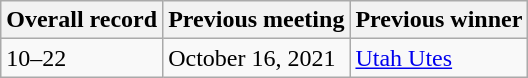<table class="wikitable">
<tr>
<th>Overall record</th>
<th>Previous meeting</th>
<th>Previous winner</th>
</tr>
<tr>
<td>10–22</td>
<td>October 16, 2021</td>
<td><a href='#'>Utah Utes</a></td>
</tr>
</table>
